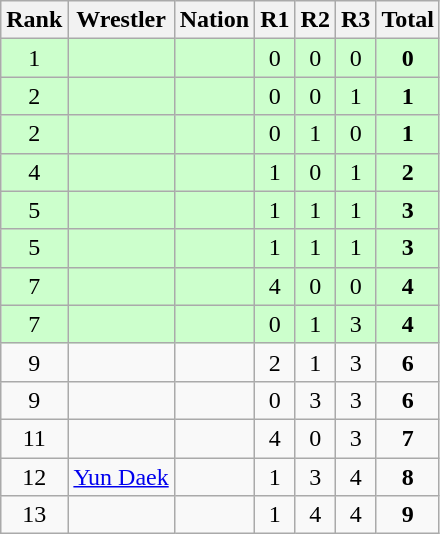<table class="wikitable sortable" style="text-align:center;">
<tr>
<th>Rank</th>
<th>Wrestler</th>
<th>Nation</th>
<th>R1</th>
<th>R2</th>
<th>R3</th>
<th>Total</th>
</tr>
<tr style="background:#cfc;">
<td>1</td>
<td align=left></td>
<td align=left></td>
<td>0</td>
<td>0</td>
<td>0</td>
<td><strong>0</strong></td>
</tr>
<tr style="background:#cfc;">
<td>2</td>
<td align=left></td>
<td align=left></td>
<td>0</td>
<td>0</td>
<td>1</td>
<td><strong>1</strong></td>
</tr>
<tr style="background:#cfc;">
<td>2</td>
<td align=left></td>
<td align=left></td>
<td>0</td>
<td>1</td>
<td>0</td>
<td><strong>1</strong></td>
</tr>
<tr style="background:#cfc;">
<td>4</td>
<td align=left></td>
<td align=left></td>
<td>1</td>
<td>0</td>
<td>1</td>
<td><strong>2</strong></td>
</tr>
<tr style="background:#cfc;">
<td>5</td>
<td align=left></td>
<td align=left></td>
<td>1</td>
<td>1</td>
<td>1</td>
<td><strong>3</strong></td>
</tr>
<tr style="background:#cfc;">
<td>5</td>
<td align=left></td>
<td align=left></td>
<td>1</td>
<td>1</td>
<td>1</td>
<td><strong>3</strong></td>
</tr>
<tr style="background:#cfc;">
<td>7</td>
<td align=left></td>
<td align=left></td>
<td>4</td>
<td>0</td>
<td>0</td>
<td><strong>4</strong></td>
</tr>
<tr style="background:#cfc;">
<td>7</td>
<td align=left></td>
<td align=left></td>
<td>0</td>
<td>1</td>
<td>3</td>
<td><strong>4</strong></td>
</tr>
<tr>
<td>9</td>
<td align=left></td>
<td align=left></td>
<td>2</td>
<td>1</td>
<td>3</td>
<td><strong>6</strong></td>
</tr>
<tr>
<td>9</td>
<td align=left></td>
<td align=left></td>
<td>0</td>
<td>3</td>
<td>3</td>
<td><strong>6</strong></td>
</tr>
<tr>
<td>11</td>
<td align=left></td>
<td align=left></td>
<td>4</td>
<td>0</td>
<td>3</td>
<td><strong>7</strong></td>
</tr>
<tr>
<td>12</td>
<td align=left><a href='#'>Yun Daek</a></td>
<td align=left></td>
<td>1</td>
<td>3</td>
<td>4</td>
<td><strong>8</strong></td>
</tr>
<tr>
<td>13</td>
<td align=left></td>
<td align=left></td>
<td>1</td>
<td>4</td>
<td>4</td>
<td><strong>9</strong></td>
</tr>
</table>
